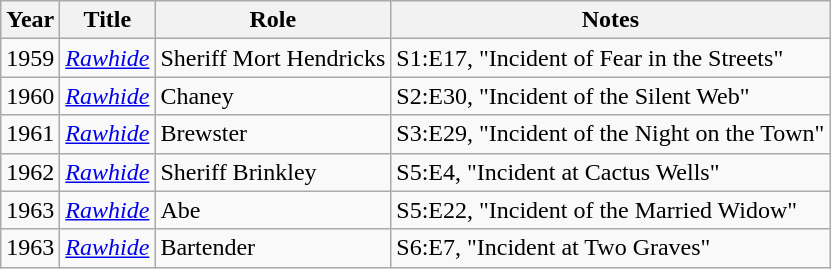<table class="wikitable">
<tr>
<th>Year</th>
<th>Title</th>
<th>Role</th>
<th>Notes</th>
</tr>
<tr>
<td>1959</td>
<td><em><a href='#'>Rawhide</a></em></td>
<td>Sheriff Mort Hendricks</td>
<td>S1:E17, "Incident of Fear in the Streets"</td>
</tr>
<tr>
<td>1960</td>
<td><em><a href='#'>Rawhide</a></em></td>
<td>Chaney</td>
<td>S2:E30, "Incident of the Silent Web"</td>
</tr>
<tr>
<td>1961</td>
<td><em><a href='#'>Rawhide</a></em></td>
<td>Brewster</td>
<td>S3:E29, "Incident of the Night on the Town"</td>
</tr>
<tr>
<td>1962</td>
<td><em><a href='#'>Rawhide</a></em></td>
<td>Sheriff Brinkley</td>
<td>S5:E4, "Incident at Cactus Wells"</td>
</tr>
<tr>
<td>1963</td>
<td><em><a href='#'>Rawhide</a></em></td>
<td>Abe</td>
<td>S5:E22, "Incident of the Married Widow"</td>
</tr>
<tr>
<td>1963</td>
<td><em><a href='#'>Rawhide</a></em></td>
<td>Bartender</td>
<td>S6:E7, "Incident at Two Graves"</td>
</tr>
</table>
